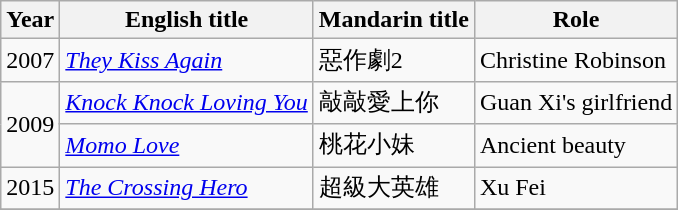<table class="wikitable sortable">
<tr>
<th>Year</th>
<th>English title</th>
<th>Mandarin title</th>
<th>Role</th>
</tr>
<tr>
<td>2007</td>
<td><em><a href='#'>They Kiss Again</a></em></td>
<td>惡作劇2</td>
<td>Christine Robinson</td>
</tr>
<tr>
<td rowspan="2">2009</td>
<td><em><a href='#'>Knock Knock Loving You</a></em></td>
<td>敲敲愛上你</td>
<td>Guan Xi's girlfriend</td>
</tr>
<tr>
<td><em><a href='#'>Momo Love</a></em></td>
<td>桃花小妹</td>
<td>Ancient beauty</td>
</tr>
<tr>
<td>2015</td>
<td><em><a href='#'>The Crossing Hero</a></em></td>
<td>超級大英雄</td>
<td>Xu Fei</td>
</tr>
<tr>
</tr>
</table>
